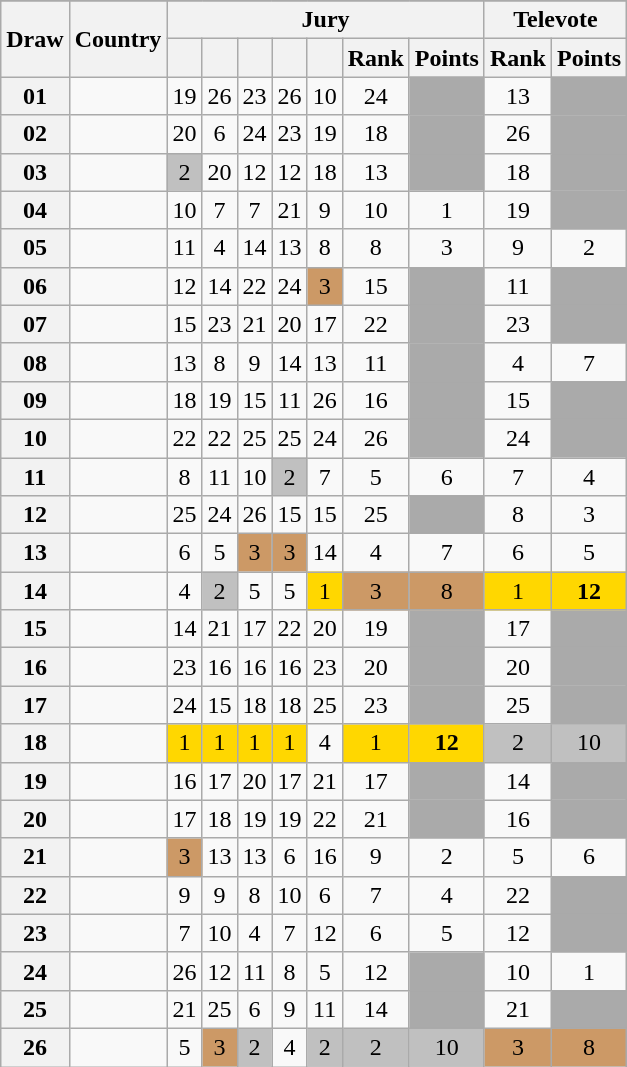<table class="sortable wikitable collapsible plainrowheaders" style="text-align:center;">
<tr>
</tr>
<tr>
<th scope="col" rowspan="2">Draw</th>
<th scope="col" rowspan="2">Country</th>
<th scope="col" colspan="7">Jury</th>
<th scope="col" colspan="2">Televote</th>
</tr>
<tr>
<th scope="col"><small></small></th>
<th scope="col"><small></small></th>
<th scope="col"><small></small></th>
<th scope="col"><small></small></th>
<th scope="col"><small></small></th>
<th scope="col">Rank</th>
<th scope="col">Points</th>
<th scope="col">Rank</th>
<th scope="col">Points</th>
</tr>
<tr>
<th scope="row" style="text-align:center;">01</th>
<td style="text-align:left;"></td>
<td>19</td>
<td>26</td>
<td>23</td>
<td>26</td>
<td>10</td>
<td>24</td>
<td style="background:#AAAAAA;"></td>
<td>13</td>
<td style="background:#AAAAAA;"></td>
</tr>
<tr>
<th scope="row" style="text-align:center;">02</th>
<td style="text-align:left;"></td>
<td>20</td>
<td>6</td>
<td>24</td>
<td>23</td>
<td>19</td>
<td>18</td>
<td style="background:#AAAAAA;"></td>
<td>26</td>
<td style="background:#AAAAAA;"></td>
</tr>
<tr>
<th scope="row" style="text-align:center;">03</th>
<td style="text-align:left;"></td>
<td style="background:silver;">2</td>
<td>20</td>
<td>12</td>
<td>12</td>
<td>18</td>
<td>13</td>
<td style="background:#AAAAAA;"></td>
<td>18</td>
<td style="background:#AAAAAA;"></td>
</tr>
<tr>
<th scope="row" style="text-align:center;">04</th>
<td style="text-align:left;"></td>
<td>10</td>
<td>7</td>
<td>7</td>
<td>21</td>
<td>9</td>
<td>10</td>
<td>1</td>
<td>19</td>
<td style="background:#AAAAAA;"></td>
</tr>
<tr>
<th scope="row" style="text-align:center;">05</th>
<td style="text-align:left;"></td>
<td>11</td>
<td>4</td>
<td>14</td>
<td>13</td>
<td>8</td>
<td>8</td>
<td>3</td>
<td>9</td>
<td>2</td>
</tr>
<tr>
<th scope="row" style="text-align:center;">06</th>
<td style="text-align:left;"></td>
<td>12</td>
<td>14</td>
<td>22</td>
<td>24</td>
<td style="background:#CC9966;">3</td>
<td>15</td>
<td style="background:#AAAAAA;"></td>
<td>11</td>
<td style="background:#AAAAAA;"></td>
</tr>
<tr>
<th scope="row" style="text-align:center;">07</th>
<td style="text-align:left;"></td>
<td>15</td>
<td>23</td>
<td>21</td>
<td>20</td>
<td>17</td>
<td>22</td>
<td style="background:#AAAAAA;"></td>
<td>23</td>
<td style="background:#AAAAAA;"></td>
</tr>
<tr>
<th scope="row" style="text-align:center;">08</th>
<td style="text-align:left;"></td>
<td>13</td>
<td>8</td>
<td>9</td>
<td>14</td>
<td>13</td>
<td>11</td>
<td style="background:#AAAAAA;"></td>
<td>4</td>
<td>7</td>
</tr>
<tr>
<th scope="row" style="text-align:center;">09</th>
<td style="text-align:left;"></td>
<td>18</td>
<td>19</td>
<td>15</td>
<td>11</td>
<td>26</td>
<td>16</td>
<td style="background:#AAAAAA;"></td>
<td>15</td>
<td style="background:#AAAAAA;"></td>
</tr>
<tr>
<th scope="row" style="text-align:center;">10</th>
<td style="text-align:left;"></td>
<td>22</td>
<td>22</td>
<td>25</td>
<td>25</td>
<td>24</td>
<td>26</td>
<td style="background:#AAAAAA;"></td>
<td>24</td>
<td style="background:#AAAAAA;"></td>
</tr>
<tr>
<th scope="row" style="text-align:center;">11</th>
<td style="text-align:left;"></td>
<td>8</td>
<td>11</td>
<td>10</td>
<td style="background:silver;">2</td>
<td>7</td>
<td>5</td>
<td>6</td>
<td>7</td>
<td>4</td>
</tr>
<tr>
<th scope="row" style="text-align:center;">12</th>
<td style="text-align:left;"></td>
<td>25</td>
<td>24</td>
<td>26</td>
<td>15</td>
<td>15</td>
<td>25</td>
<td style="background:#AAAAAA;"></td>
<td>8</td>
<td>3</td>
</tr>
<tr>
<th scope="row" style="text-align:center;">13</th>
<td style="text-align:left;"></td>
<td>6</td>
<td>5</td>
<td style="background:#CC9966;">3</td>
<td style="background:#CC9966;">3</td>
<td>14</td>
<td>4</td>
<td>7</td>
<td>6</td>
<td>5</td>
</tr>
<tr>
<th scope="row" style="text-align:center;">14</th>
<td style="text-align:left;"></td>
<td>4</td>
<td style="background:silver;">2</td>
<td>5</td>
<td>5</td>
<td style="background:gold;">1</td>
<td style="background:#CC9966;">3</td>
<td style="background:#CC9966;">8</td>
<td style="background:gold;">1</td>
<td style="background:gold;"><strong>12</strong></td>
</tr>
<tr>
<th scope="row" style="text-align:center;">15</th>
<td style="text-align:left;"></td>
<td>14</td>
<td>21</td>
<td>17</td>
<td>22</td>
<td>20</td>
<td>19</td>
<td style="background:#AAAAAA;"></td>
<td>17</td>
<td style="background:#AAAAAA;"></td>
</tr>
<tr>
<th scope="row" style="text-align:center;">16</th>
<td style="text-align:left;"></td>
<td>23</td>
<td>16</td>
<td>16</td>
<td>16</td>
<td>23</td>
<td>20</td>
<td style="background:#AAAAAA;"></td>
<td>20</td>
<td style="background:#AAAAAA;"></td>
</tr>
<tr>
<th scope="row" style="text-align:center;">17</th>
<td style="text-align:left;"></td>
<td>24</td>
<td>15</td>
<td>18</td>
<td>18</td>
<td>25</td>
<td>23</td>
<td style="background:#AAAAAA;"></td>
<td>25</td>
<td style="background:#AAAAAA;"></td>
</tr>
<tr>
<th scope="row" style="text-align:center;">18</th>
<td style="text-align:left;"></td>
<td style="background:gold;">1</td>
<td style="background:gold;">1</td>
<td style="background:gold;">1</td>
<td style="background:gold;">1</td>
<td>4</td>
<td style="background:gold;">1</td>
<td style="background:gold;"><strong>12</strong></td>
<td style="background:silver;">2</td>
<td style="background:silver;">10</td>
</tr>
<tr>
<th scope="row" style="text-align:center;">19</th>
<td style="text-align:left;"></td>
<td>16</td>
<td>17</td>
<td>20</td>
<td>17</td>
<td>21</td>
<td>17</td>
<td style="background:#AAAAAA;"></td>
<td>14</td>
<td style="background:#AAAAAA;"></td>
</tr>
<tr>
<th scope="row" style="text-align:center;">20</th>
<td style="text-align:left;"></td>
<td>17</td>
<td>18</td>
<td>19</td>
<td>19</td>
<td>22</td>
<td>21</td>
<td style="background:#AAAAAA;"></td>
<td>16</td>
<td style="background:#AAAAAA;"></td>
</tr>
<tr>
<th scope="row" style="text-align:center;">21</th>
<td style="text-align:left;"></td>
<td style="background:#CC9966;">3</td>
<td>13</td>
<td>13</td>
<td>6</td>
<td>16</td>
<td>9</td>
<td>2</td>
<td>5</td>
<td>6</td>
</tr>
<tr>
<th scope="row" style="text-align:center;">22</th>
<td style="text-align:left;"></td>
<td>9</td>
<td>9</td>
<td>8</td>
<td>10</td>
<td>6</td>
<td>7</td>
<td>4</td>
<td>22</td>
<td style="background:#AAAAAA;"></td>
</tr>
<tr>
<th scope="row" style="text-align:center;">23</th>
<td style="text-align:left;"></td>
<td>7</td>
<td>10</td>
<td>4</td>
<td>7</td>
<td>12</td>
<td>6</td>
<td>5</td>
<td>12</td>
<td style="background:#AAAAAA;"></td>
</tr>
<tr>
<th scope="row" style="text-align:center;">24</th>
<td style="text-align:left;"></td>
<td>26</td>
<td>12</td>
<td>11</td>
<td>8</td>
<td>5</td>
<td>12</td>
<td style="background:#AAAAAA;"></td>
<td>10</td>
<td>1</td>
</tr>
<tr>
<th scope="row" style="text-align:center;">25</th>
<td style="text-align:left;"></td>
<td>21</td>
<td>25</td>
<td>6</td>
<td>9</td>
<td>11</td>
<td>14</td>
<td style="background:#AAAAAA;"></td>
<td>21</td>
<td style="background:#AAAAAA;"></td>
</tr>
<tr>
<th scope="row" style="text-align:center;">26</th>
<td style="text-align:left;"></td>
<td>5</td>
<td style="background:#CC9966;">3</td>
<td style="background:silver;">2</td>
<td>4</td>
<td style="background:silver;">2</td>
<td style="background:silver;">2</td>
<td style="background:silver;">10</td>
<td style="background:#CC9966;">3</td>
<td style="background:#CC9966;">8</td>
</tr>
</table>
